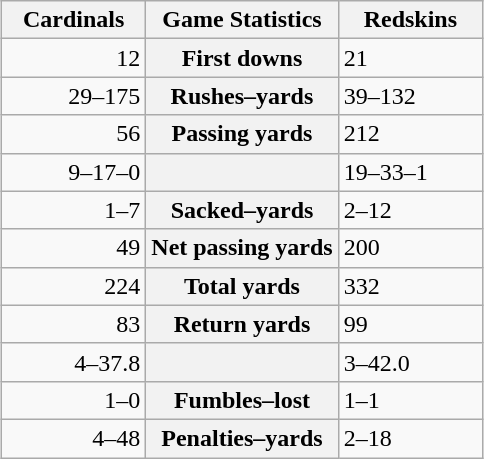<table class="wikitable" style="margin: 1em auto 1em auto">
<tr>
<th style="width:30%;">Cardinals</th>
<th style="width:40%;">Game Statistics</th>
<th style="width:30%;">Redskins</th>
</tr>
<tr>
<td style="text-align:right;">12</td>
<th>First downs</th>
<td>21</td>
</tr>
<tr>
<td style="text-align:right;">29–175</td>
<th>Rushes–yards</th>
<td>39–132</td>
</tr>
<tr>
<td style="text-align:right;">56</td>
<th>Passing yards</th>
<td>212</td>
</tr>
<tr>
<td style="text-align:right;">9–17–0</td>
<th></th>
<td>19–33–1</td>
</tr>
<tr>
<td style="text-align:right;">1–7</td>
<th>Sacked–yards</th>
<td>2–12</td>
</tr>
<tr>
<td style="text-align:right;">49</td>
<th>Net passing yards</th>
<td>200</td>
</tr>
<tr>
<td style="text-align:right;">224</td>
<th>Total yards</th>
<td>332</td>
</tr>
<tr>
<td style="text-align:right;">83</td>
<th>Return yards</th>
<td>99</td>
</tr>
<tr>
<td style="text-align:right;">4–37.8</td>
<th></th>
<td>3–42.0</td>
</tr>
<tr>
<td style="text-align:right;">1–0</td>
<th>Fumbles–lost</th>
<td>1–1</td>
</tr>
<tr>
<td style="text-align:right;">4–48</td>
<th>Penalties–yards</th>
<td>2–18</td>
</tr>
</table>
